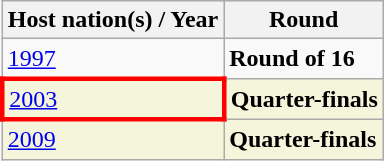<table class="wikitable" style="text-align: left">
<tr>
<th>Host nation(s) / Year</th>
<th>Round</th>
</tr>
<tr>
<td> <a href='#'>1997</a></td>
<td><strong>Round of 16</strong></td>
</tr>
<tr bgcolor=beige>
<td style="border: 3px solid red"> <a href='#'>2003</a></td>
<td><strong>Quarter-finals</strong></td>
</tr>
<tr bgcolor=beige>
<td> <a href='#'>2009</a></td>
<td><strong>Quarter-finals</strong></td>
</tr>
</table>
